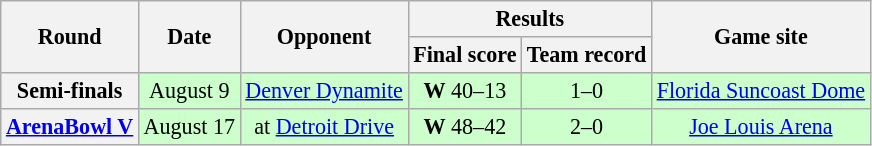<table class="wikitable" style="font-size: 92%;" "align=center">
<tr>
<th rowspan="2">Round</th>
<th rowspan="2">Date</th>
<th rowspan="2">Opponent</th>
<th colspan="2">Results</th>
<th rowspan="2">Game site</th>
</tr>
<tr>
<th>Final score</th>
<th>Team record</th>
</tr>
<tr style="background:#cfc">
<th>Semi-finals</th>
<td style="text-align:center;">August 9</td>
<td style="text-align:center;"><a href='#'>Denver Dynamite</a></td>
<td style="text-align:center;"><strong>W</strong> 40–13</td>
<td style="text-align:center;">1–0</td>
<td style="text-align:center;"><a href='#'>Florida Suncoast Dome</a></td>
</tr>
<tr style="background:#cfc">
<th><a href='#'>ArenaBowl V</a></th>
<td style="text-align:center;">August 17</td>
<td style="text-align:center;">at <a href='#'>Detroit Drive</a></td>
<td style="text-align:center;"><strong>W</strong> 48–42</td>
<td style="text-align:center;">2–0</td>
<td style="text-align:center;"><a href='#'>Joe Louis Arena</a></td>
</tr>
</table>
